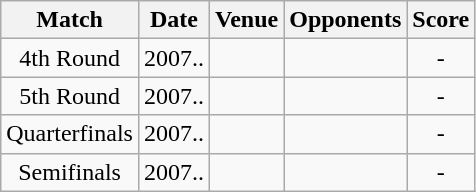<table class="wikitable" style="text-align:center;">
<tr>
<th>Match</th>
<th>Date</th>
<th>Venue</th>
<th>Opponents</th>
<th>Score</th>
</tr>
<tr>
<td>4th Round</td>
<td>2007..</td>
<td><a href='#'></a></td>
<td><a href='#'></a></td>
<td>-</td>
</tr>
<tr>
<td>5th Round</td>
<td>2007..</td>
<td><a href='#'></a></td>
<td><a href='#'></a></td>
<td>-</td>
</tr>
<tr>
<td>Quarterfinals</td>
<td>2007..</td>
<td><a href='#'></a></td>
<td><a href='#'></a></td>
<td>-</td>
</tr>
<tr>
<td>Semifinals</td>
<td>2007..</td>
<td><a href='#'></a></td>
<td><a href='#'></a></td>
<td>-</td>
</tr>
</table>
